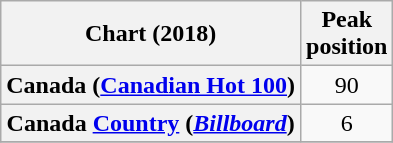<table class="wikitable sortable plainrowheaders" style="text-align:center;">
<tr>
<th>Chart (2018)</th>
<th>Peak <br> position</th>
</tr>
<tr>
<th scope="row">Canada (<a href='#'>Canadian Hot 100</a>)</th>
<td>90</td>
</tr>
<tr>
<th scope="row">Canada <a href='#'>Country</a> (<a href='#'><em>Billboard</em></a>)</th>
<td>6</td>
</tr>
<tr>
</tr>
</table>
